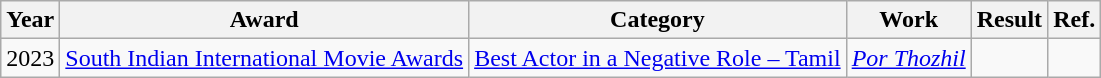<table class="wikitable sortable" |>
<tr>
<th>Year</th>
<th>Award</th>
<th>Category</th>
<th>Work</th>
<th>Result</th>
<th>Ref.</th>
</tr>
<tr>
<td>2023</td>
<td><a href='#'>South Indian International Movie Awards</a></td>
<td><a href='#'>Best Actor in a Negative Role – Tamil</a></td>
<td><em><a href='#'>Por Thozhil</a></em></td>
<td></td>
<td></td>
</tr>
</table>
